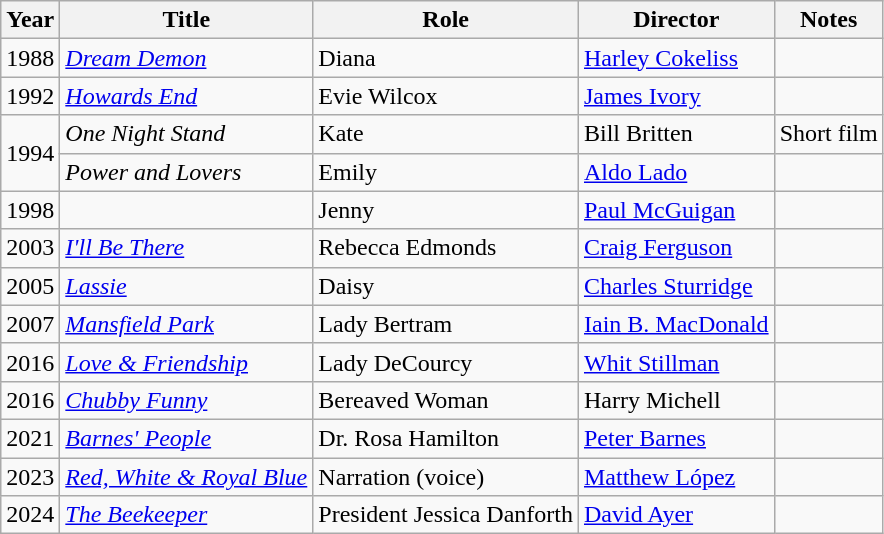<table class="wikitable sortable">
<tr>
<th>Year</th>
<th>Title</th>
<th>Role</th>
<th>Director</th>
<th>Notes</th>
</tr>
<tr>
<td>1988</td>
<td><em><a href='#'>Dream Demon</a></em></td>
<td>Diana</td>
<td><a href='#'>Harley Cokeliss</a></td>
<td></td>
</tr>
<tr>
<td>1992</td>
<td><em><a href='#'>Howards End</a></em></td>
<td>Evie Wilcox</td>
<td><a href='#'>James Ivory</a></td>
<td></td>
</tr>
<tr>
<td rowspan="2">1994</td>
<td><em>One Night Stand</em></td>
<td>Kate</td>
<td>Bill Britten</td>
<td>Short film</td>
</tr>
<tr>
<td><em>Power and Lovers</em></td>
<td>Emily</td>
<td><a href='#'>Aldo Lado</a></td>
<td></td>
</tr>
<tr>
<td>1998</td>
<td><em></em></td>
<td>Jenny</td>
<td><a href='#'>Paul McGuigan</a></td>
<td></td>
</tr>
<tr>
<td>2003</td>
<td><em><a href='#'>I'll Be There</a></em></td>
<td>Rebecca Edmonds</td>
<td><a href='#'>Craig Ferguson</a></td>
<td></td>
</tr>
<tr>
<td>2005</td>
<td><em><a href='#'>Lassie</a></em></td>
<td>Daisy</td>
<td><a href='#'>Charles Sturridge</a></td>
<td></td>
</tr>
<tr>
<td>2007</td>
<td><em><a href='#'>Mansfield Park</a></em></td>
<td>Lady Bertram</td>
<td><a href='#'>Iain B. MacDonald</a></td>
<td></td>
</tr>
<tr>
<td>2016</td>
<td><em><a href='#'>Love & Friendship</a></em></td>
<td>Lady DeCourcy</td>
<td><a href='#'>Whit Stillman</a></td>
<td></td>
</tr>
<tr>
<td>2016</td>
<td><em><a href='#'>Chubby Funny</a></em></td>
<td>Bereaved Woman</td>
<td>Harry Michell</td>
<td></td>
</tr>
<tr>
<td>2021</td>
<td><em><a href='#'>Barnes' People</a></em></td>
<td>Dr. Rosa Hamilton</td>
<td><a href='#'>Peter Barnes</a></td>
<td></td>
</tr>
<tr>
<td>2023</td>
<td><em><a href='#'>Red, White & Royal Blue</a></em></td>
<td>Narration (voice)</td>
<td><a href='#'>Matthew López</a></td>
<td></td>
</tr>
<tr>
<td>2024</td>
<td><em><a href='#'>The Beekeeper</a></em></td>
<td>President Jessica Danforth</td>
<td><a href='#'>David Ayer</a></td>
<td></td>
</tr>
</table>
